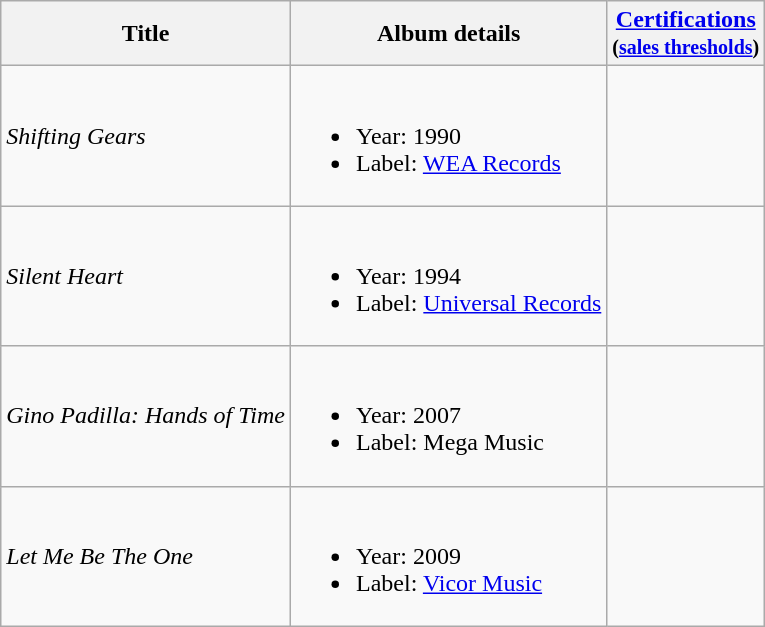<table class="wikitable">
<tr>
<th>Title</th>
<th>Album details</th>
<th><a href='#'>Certifications</a><br><small>(<a href='#'>sales thresholds</a>)</small></th>
</tr>
<tr>
<td><em>Shifting Gears</em></td>
<td><br><ul><li>Year: 1990</li><li>Label: <a href='#'>WEA Records</a></li></ul></td>
<td></td>
</tr>
<tr>
<td><em>Silent Heart</em></td>
<td><br><ul><li>Year: 1994</li><li>Label: <a href='#'>Universal Records</a></li></ul></td>
<td></td>
</tr>
<tr>
<td><em>Gino Padilla: Hands of Time</em></td>
<td><br><ul><li>Year: 2007</li><li>Label: Mega Music</li></ul></td>
<td></td>
</tr>
<tr>
<td><em>Let Me Be The One</em></td>
<td><br><ul><li>Year: 2009</li><li>Label: <a href='#'>Vicor Music</a></li></ul></td>
<td></td>
</tr>
</table>
